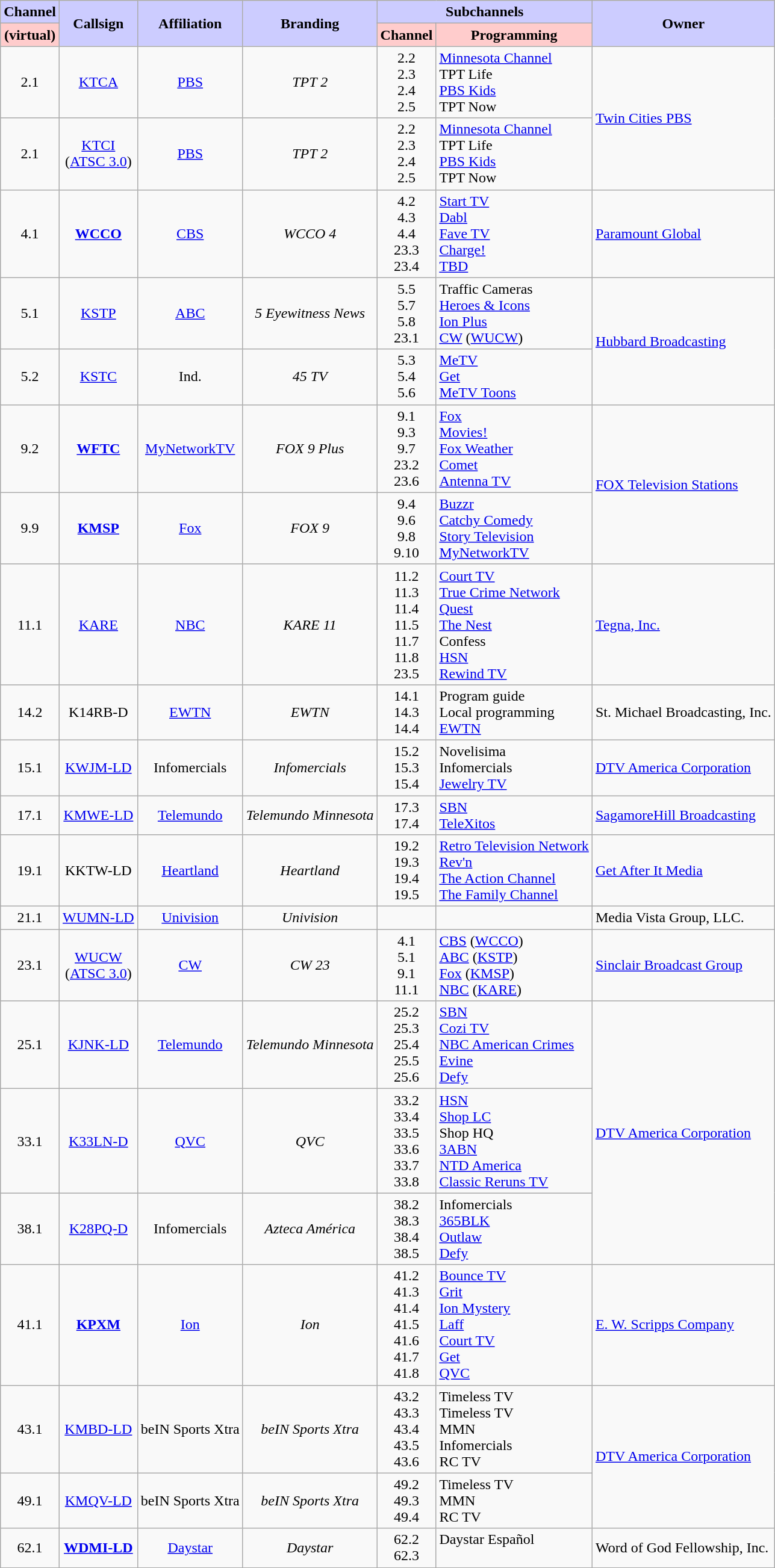<table class=wikitable style="text-align:center">
<tr>
<th style="background:#ccccff;">Channel</th>
<th style="background:#ccccff;" rowspan="2">Callsign</th>
<th style="background:#ccccff;" rowspan="2">Affiliation</th>
<th style="background:#ccccff;" rowspan="2">Branding</th>
<th style="background:#ccccff;" colspan="2">Subchannels</th>
<th style="background:#ccccff;" rowspan="2">Owner</th>
</tr>
<tr>
<th style="background:#ffcccc;">(virtual)</th>
<th style="background:#ffcccc;">Channel</th>
<th style="background:#ffcccc">Programming</th>
</tr>
<tr>
<td>2.1</td>
<td><a href='#'>KTCA</a></td>
<td><a href='#'>PBS</a></td>
<td><em>TPT 2</em></td>
<td>2.2<br>2.3<br>2.4<br>2.5</td>
<td style="text-align:left"><a href='#'>Minnesota Channel</a><br>TPT Life<br><a href='#'>PBS Kids</a><br> TPT Now</td>
<td rowspan=2 style="text-align:left"><a href='#'>Twin Cities PBS</a></td>
</tr>
<tr>
<td>2.1</td>
<td><a href='#'>KTCI</a><br>(<a href='#'>ATSC 3.0</a>)</td>
<td><a href='#'>PBS</a></td>
<td><em>TPT 2</em></td>
<td>2.2<br>2.3<br>2.4<br>2.5</td>
<td style="text-align:left"><a href='#'>Minnesota Channel</a><br>TPT Life<br><a href='#'>PBS Kids</a><br> TPT Now</td>
</tr>
<tr>
<td>4.1</td>
<td><strong><a href='#'>WCCO</a></strong></td>
<td><a href='#'>CBS</a></td>
<td><em>WCCO 4</em></td>
<td>4.2<br>4.3<br>4.4<br>23.3<br>23.4</td>
<td style="text-align:left"><a href='#'>Start TV</a><br><a href='#'>Dabl</a><br><a href='#'>Fave TV</a><br><a href='#'>Charge!</a><br><a href='#'>TBD</a></td>
<td style="text-align:left"><a href='#'>Paramount Global</a></td>
</tr>
<tr>
<td>5.1</td>
<td><a href='#'>KSTP</a></td>
<td><a href='#'>ABC</a></td>
<td><em>5 Eyewitness News</em></td>
<td>5.5<br>5.7<br>5.8<br>23.1</td>
<td style="text-align:left">Traffic Cameras<br><a href='#'>Heroes & Icons</a><br><a href='#'>Ion Plus</a><br><a href='#'>CW</a> (<a href='#'>WUCW</a>)</td>
<td rowspan=2 style="text-align:left"><a href='#'>Hubbard Broadcasting</a></td>
</tr>
<tr>
<td>5.2</td>
<td><a href='#'>KSTC</a></td>
<td>Ind.</td>
<td><em>45 TV</em></td>
<td>5.3<br>5.4<br>5.6</td>
<td style="text-align:left"><a href='#'>MeTV</a><br><a href='#'>Get</a><br><a href='#'>MeTV Toons</a></td>
</tr>
<tr>
<td>9.2</td>
<td><strong><a href='#'>WFTC</a></strong></td>
<td><a href='#'>MyNetworkTV</a></td>
<td><em>FOX 9 Plus</em></td>
<td>9.1<br>9.3<br>9.7<br>23.2<br>23.6</td>
<td style="text-align:left"><a href='#'>Fox</a><br><a href='#'>Movies!</a><br><a href='#'>Fox Weather</a><br><a href='#'>Comet</a><br><a href='#'>Antenna TV</a></td>
<td rowspan=2 style="text-align:left"><a href='#'>FOX Television Stations</a></td>
</tr>
<tr>
<td>9.9</td>
<td><strong><a href='#'>KMSP</a></strong></td>
<td><a href='#'>Fox</a></td>
<td><em>FOX 9</em></td>
<td>9.4<br>9.6<br>9.8<br>9.10</td>
<td style="text-align:left"><a href='#'>Buzzr</a><br><a href='#'>Catchy Comedy</a><br><a href='#'>Story Television</a><br><a href='#'>MyNetworkTV</a></td>
</tr>
<tr>
<td>11.1</td>
<td><a href='#'>KARE</a></td>
<td><a href='#'>NBC</a></td>
<td><em>KARE 11</em></td>
<td>11.2<br>11.3<br>11.4<br>11.5<br>11.7<br>11.8<br>23.5</td>
<td style="text-align:left"><a href='#'>Court TV</a><br><a href='#'>True Crime Network</a><br><a href='#'>Quest</a><br><a href='#'>The Nest</a><br>Confess<br><a href='#'>HSN</a><br><a href='#'>Rewind TV</a></td>
<td style="text-align:left"><a href='#'>Tegna, Inc.</a></td>
</tr>
<tr>
<td>14.2</td>
<td>K14RB-D</td>
<td><a href='#'>EWTN</a></td>
<td><em>EWTN</em></td>
<td>14.1<br>14.3<br>14.4</td>
<td style="text-align:left">Program guide<br>Local programming<br><a href='#'>EWTN</a></td>
<td style="text-align:left">St. Michael Broadcasting, Inc.</td>
</tr>
<tr>
<td>15.1</td>
<td><a href='#'>KWJM-LD</a></td>
<td>Infomercials</td>
<td><em>Infomercials</em></td>
<td>15.2<br>15.3<br>15.4</td>
<td style="text-align:left">Novelisima<br>Infomercials<br><a href='#'>Jewelry TV</a></td>
<td style="text-align:left"><a href='#'>DTV America Corporation</a></td>
</tr>
<tr>
<td>17.1</td>
<td><a href='#'>KMWE-LD</a></td>
<td><a href='#'>Telemundo</a></td>
<td><em>Telemundo Minnesota</em></td>
<td>17.3<br>17.4</td>
<td style="text-align:left"><a href='#'>SBN</a><br><a href='#'>TeleXitos</a></td>
<td style="text-align:left"><a href='#'>SagamoreHill Broadcasting</a></td>
</tr>
<tr>
<td>19.1</td>
<td>KKTW-LD</td>
<td><a href='#'>Heartland</a></td>
<td><em>Heartland</em></td>
<td>19.2<br>19.3<br>19.4<br>19.5</td>
<td style="text-align:left"><a href='#'>Retro Television Network</a><br><a href='#'>Rev'n</a><br><a href='#'>The Action Channel</a><br><a href='#'>The Family Channel</a></td>
<td style="text-align:left"><a href='#'>Get After It Media</a></td>
</tr>
<tr>
<td>21.1</td>
<td><a href='#'>WUMN-LD</a></td>
<td><a href='#'>Univision</a></td>
<td><em>Univision</em></td>
<td></td>
<td style="text-align:left"></td>
<td style="text-align:left">Media Vista Group, LLC.</td>
</tr>
<tr>
<td>23.1</td>
<td><a href='#'>WUCW</a><br>(<a href='#'>ATSC 3.0</a>)</td>
<td><a href='#'>CW</a></td>
<td><em>CW 23</em></td>
<td>4.1<br>5.1<br>9.1<br>11.1</td>
<td style="text-align:left"><a href='#'>CBS</a> (<a href='#'>WCCO</a>)<br><a href='#'>ABC</a> (<a href='#'>KSTP</a>)<br><a href='#'>Fox</a> (<a href='#'>KMSP</a>)<br><a href='#'>NBC</a> (<a href='#'>KARE</a>)</td>
<td style="text-align:left"><a href='#'>Sinclair Broadcast Group</a></td>
</tr>
<tr>
<td>25.1</td>
<td><a href='#'>KJNK-LD</a></td>
<td><a href='#'>Telemundo</a></td>
<td><em>Telemundo Minnesota</em></td>
<td>25.2<br>25.3<br>25.4<br>25.5<br>25.6</td>
<td style="text-align:left"><a href='#'>SBN</a><br><a href='#'>Cozi TV</a><br><a href='#'>NBC American Crimes</a><br><a href='#'>Evine</a><br><a href='#'>Defy</a></td>
<td rowspan=3 style="text-align:left"><a href='#'>DTV America Corporation</a></td>
</tr>
<tr>
<td>33.1</td>
<td><a href='#'>K33LN-D</a></td>
<td><a href='#'>QVC</a></td>
<td><em>QVC</em></td>
<td>33.2<br>33.4<br>33.5<br>33.6<br>33.7<br>33.8</td>
<td style="text-align:left"><a href='#'>HSN</a><br><a href='#'>Shop LC</a><br>Shop HQ<br><a href='#'>3ABN</a><br><a href='#'>NTD America</a><br><a href='#'>Classic Reruns TV</a></td>
</tr>
<tr>
<td>38.1</td>
<td><a href='#'>K28PQ-D</a></td>
<td>Infomercials</td>
<td><em>Azteca América</em></td>
<td>38.2<br>38.3<br>38.4<br>38.5<br></td>
<td style="text-align:left">Infomercials<br><a href='#'>365BLK</a><br><a href='#'>Outlaw</a><br><a href='#'>Defy</a><br></td>
</tr>
<tr>
<td>41.1</td>
<td><strong><a href='#'>KPXM</a></strong></td>
<td><a href='#'>Ion</a></td>
<td><em>Ion</em></td>
<td>41.2<br>41.3<br>41.4<br> 41.5<br>41.6<br>41.7<br>41.8</td>
<td style="text-align:left"><a href='#'>Bounce TV</a><br><a href='#'>Grit</a><br><a href='#'>Ion Mystery</a><br><a href='#'>Laff</a><br><a href='#'>Court TV</a><br><a href='#'>Get</a><br><a href='#'>QVC</a></td>
<td style="text-align:left"><a href='#'>E. W. Scripps Company</a></td>
</tr>
<tr>
<td>43.1</td>
<td><a href='#'>KMBD-LD</a></td>
<td>beIN Sports Xtra</td>
<td><em>beIN Sports Xtra</em></td>
<td>43.2<br>43.3<br>43.4<br>43.5<br>43.6</td>
<td style="text-align:left">Timeless TV<br>Timeless TV<br>MMN<br>Infomercials<br>RC TV</td>
<td rowspan=2 style="text-align:left"><a href='#'>DTV America Corporation</a></td>
</tr>
<tr>
<td>49.1</td>
<td><a href='#'>KMQV-LD</a></td>
<td>beIN Sports Xtra</td>
<td><em>beIN Sports Xtra</em></td>
<td>49.2<br>49.3<br>49.4</td>
<td style="text-align:left">Timeless TV<br>MMN<br>RC TV</td>
</tr>
<tr>
<td>62.1</td>
<td><strong><a href='#'>WDMI-LD</a></strong></td>
<td><a href='#'>Daystar</a></td>
<td><em>Daystar</em></td>
<td>62.2<br>62.3</td>
<td style="text-align:left">Daystar Español<br> <br></td>
<td style="text-align:left">Word of God Fellowship, Inc.</td>
</tr>
<tr>
</tr>
</table>
